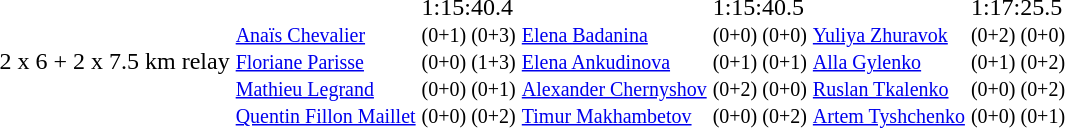<table>
<tr>
<td>2 x 6 + 2 x 7.5 km relay<br><em></em></td>
<td><br><small><a href='#'>Anaïs Chevalier</a><br><a href='#'>Floriane Parisse</a><br><a href='#'>Mathieu Legrand</a><br><a href='#'>Quentin Fillon Maillet</a></small></td>
<td>1:15:40.4<br><small>(0+1) (0+3)<br>(0+0) (1+3)<br>(0+0) (0+1)<br>(0+0) (0+2)</small></td>
<td><br><small><a href='#'>Elena Badanina</a><br><a href='#'>Elena Ankudinova</a><br><a href='#'>Alexander Chernyshov</a><br><a href='#'>Timur Makhambetov</a></small></td>
<td>1:15:40.5<br><small>(0+0) (0+0)<br>(0+1) (0+1)<br>(0+2) (0+0)<br>(0+0) (0+2)</small></td>
<td><br><small><a href='#'>Yuliya Zhuravok</a><br><a href='#'>Alla Gylenko</a><br><a href='#'>Ruslan Tkalenko</a><br><a href='#'>Artem Tyshchenko</a></small></td>
<td>1:17:25.5<br><small>(0+2) (0+0)<br>(0+1) (0+2)<br>(0+0) (0+2)<br>(0+0) (0+1)</small></td>
</tr>
</table>
